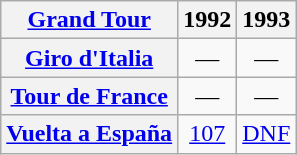<table class="wikitable plainrowheaders">
<tr>
<th scope="col"><a href='#'>Grand Tour</a></th>
<th scope="col">1992</th>
<th scope="col">1993</th>
</tr>
<tr style="text-align:center;">
<th scope="row"> <a href='#'>Giro d'Italia</a></th>
<td>—</td>
<td>—</td>
</tr>
<tr style="text-align:center;">
<th scope="row"> <a href='#'>Tour de France</a></th>
<td>—</td>
<td>—</td>
</tr>
<tr style="text-align:center;">
<th scope="row"> <a href='#'>Vuelta a España</a></th>
<td><a href='#'>107</a></td>
<td><a href='#'>DNF</a></td>
</tr>
</table>
